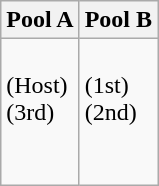<table class="wikitable">
<tr>
<th width=50%>Pool A</th>
<th width=50%>Pool B</th>
</tr>
<tr>
<td><br> (Host)<br>
 (3rd)<br>
<br>
<br>
</td>
<td valign=top><br> (1st)<br>
 (2nd)<br>
<br>
</td>
</tr>
</table>
